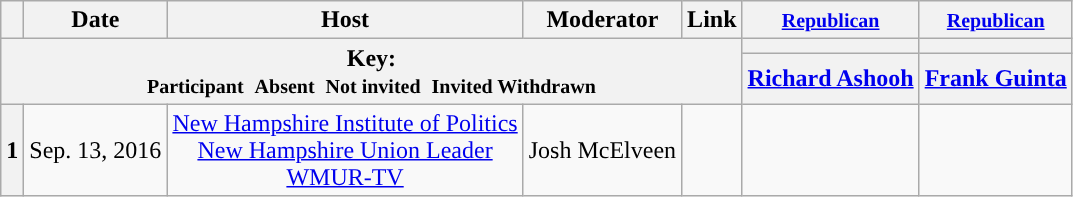<table class="wikitable" style="text-align:center;">
<tr>
<th scope="col"></th>
<th scope="col">Date</th>
<th scope="col">Host</th>
<th scope="col">Moderator</th>
<th scope="col">Link</th>
<th scope="col"><small><a href='#'>Republican</a></small></th>
<th scope="col"><small><a href='#'>Republican</a></small></th>
</tr>
<tr>
<th colspan="5" rowspan="2">Key:<br> <small>Participant </small>  <small>Absent </small>  <small>Not invited </small>  <small>Invited  Withdrawn</small></th>
<th scope="col" style="background:"></th>
<th scope="col" style="background:"></th>
</tr>
<tr>
<th scope="col"><a href='#'>Richard Ashooh</a></th>
<th scope="col"><a href='#'>Frank Guinta</a></th>
</tr>
<tr>
<th>1</th>
<td style="white-space:nowrap;">Sep. 13, 2016</td>
<td style="white-space:nowrap;"><a href='#'>New Hampshire Institute of Politics</a><br><a href='#'>New Hampshire Union Leader</a><br><a href='#'>WMUR-TV</a></td>
<td style="white-space:nowrap;">Josh McElveen</td>
<td style="white-space:nowrap;"></td>
<td></td>
<td></td>
</tr>
</table>
